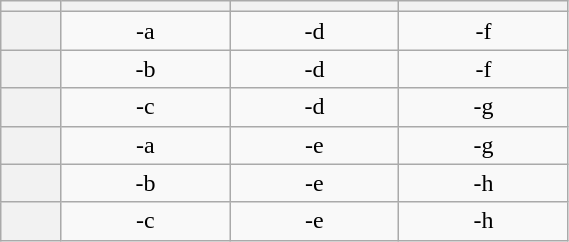<table class="wikitable centre" width="30%">
<tr>
<th></th>
<th></th>
<th></th>
<th></th>
</tr>
<tr align="center">
<th scope="row"></th>
<td>-a</td>
<td>-d</td>
<td>-f</td>
</tr>
<tr align="center">
<th scope="row"></th>
<td>-b</td>
<td>-d</td>
<td>-f</td>
</tr>
<tr align="center">
<th scope="row"></th>
<td>-c</td>
<td>-d</td>
<td>-g</td>
</tr>
<tr align="center">
<th scope="row"></th>
<td>-a</td>
<td>-e</td>
<td>-g</td>
</tr>
<tr align="center">
<th scope="row"></th>
<td>-b</td>
<td>-e</td>
<td>-h</td>
</tr>
<tr align="center">
<th scope="row"></th>
<td>-c</td>
<td>-e</td>
<td>-h</td>
</tr>
</table>
